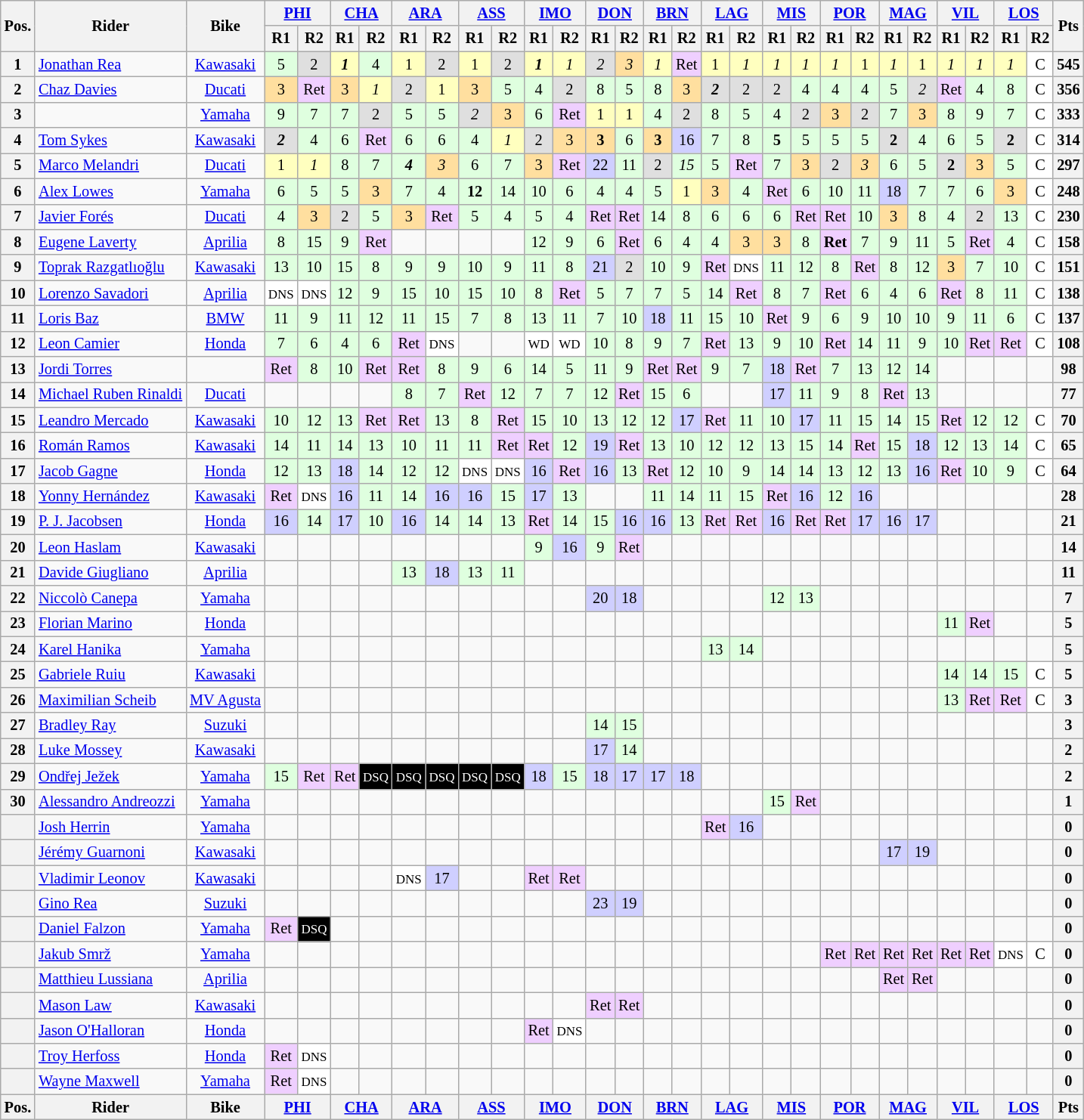<table class="wikitable" style="font-size: 85%; text-align: center">
<tr valign="top">
<th valign="middle" rowspan=2>Pos.</th>
<th valign="middle" rowspan=2>Rider</th>
<th valign="middle" rowspan=2>Bike</th>
<th colspan=2><a href='#'>PHI</a><br></th>
<th colspan=2><a href='#'>CHA</a><br></th>
<th colspan=2><a href='#'>ARA</a><br></th>
<th colspan=2><a href='#'>ASS</a><br></th>
<th colspan=2><a href='#'>IMO</a><br></th>
<th colspan=2><a href='#'>DON</a><br></th>
<th colspan=2><a href='#'>BRN</a><br></th>
<th colspan=2><a href='#'>LAG</a><br></th>
<th colspan=2><a href='#'>MIS</a><br></th>
<th colspan=2><a href='#'>POR</a><br></th>
<th colspan=2><a href='#'>MAG</a><br></th>
<th colspan=2><a href='#'>VIL</a><br></th>
<th colspan=2><a href='#'>LOS</a><br></th>
<th valign="middle" rowspan=2>Pts</th>
</tr>
<tr>
<th>R1</th>
<th>R2</th>
<th>R1</th>
<th>R2</th>
<th>R1</th>
<th>R2</th>
<th>R1</th>
<th>R2</th>
<th>R1</th>
<th>R2</th>
<th>R1</th>
<th>R2</th>
<th>R1</th>
<th>R2</th>
<th>R1</th>
<th>R2</th>
<th>R1</th>
<th>R2</th>
<th>R1</th>
<th>R2</th>
<th>R1</th>
<th>R2</th>
<th>R1</th>
<th>R2</th>
<th>R1</th>
<th>R2</th>
</tr>
<tr>
<th>1</th>
<td align=left> <a href='#'>Jonathan Rea</a></td>
<td><a href='#'>Kawasaki</a></td>
<td style="background:#dfffdf;">5</td>
<td style="background:#dfdfdf;">2</td>
<td style="background:#ffffbf;"><strong><em>1</em></strong></td>
<td style="background:#dfffdf;">4</td>
<td style="background:#ffffbf;">1</td>
<td style="background:#dfdfdf;">2</td>
<td style="background:#ffffbf;">1</td>
<td style="background:#dfdfdf;">2</td>
<td style="background:#ffffbf;"><strong><em>1</em></strong></td>
<td style="background:#ffffbf;"><em>1</em></td>
<td style="background:#dfdfdf;"><em>2</em></td>
<td style="background:#ffdf9f;"><em>3</em></td>
<td style="background:#ffffbf;"><em>1</em></td>
<td style="background:#efcfff;">Ret</td>
<td style="background:#ffffbf;">1</td>
<td style="background:#ffffbf;"><em>1</em></td>
<td style="background:#ffffbf;"><em>1</em></td>
<td style="background:#ffffbf;"><em>1</em></td>
<td style="background:#ffffbf;"><em>1</em></td>
<td style="background:#ffffbf;">1</td>
<td style="background:#ffffbf;"><em>1</em></td>
<td style="background:#ffffbf;">1</td>
<td style="background:#ffffbf;"><em>1</em></td>
<td style="background:#ffffbf;"><em>1</em></td>
<td style="background:#ffffbf;"><em>1</em></td>
<td style="background:#ffffff;">C</td>
<th>545</th>
</tr>
<tr>
<th>2</th>
<td align=left> <a href='#'>Chaz Davies</a></td>
<td><a href='#'>Ducati</a></td>
<td style="background:#ffdf9f;">3</td>
<td style="background:#efcfff;">Ret</td>
<td style="background:#ffdf9f;">3</td>
<td style="background:#ffffbf;"><em>1</em></td>
<td style="background:#dfdfdf;">2</td>
<td style="background:#ffffbf;">1</td>
<td style="background:#ffdf9f;">3</td>
<td style="background:#dfffdf;">5</td>
<td style="background:#dfffdf;">4</td>
<td style="background:#dfdfdf;">2</td>
<td style="background:#dfffdf;">8</td>
<td style="background:#dfffdf;">5</td>
<td style="background:#dfffdf;">8</td>
<td style="background:#ffdf9f;">3</td>
<td style="background:#dfdfdf;"><strong><em>2</em></strong></td>
<td style="background:#dfdfdf;">2</td>
<td style="background:#dfdfdf;">2</td>
<td style="background:#dfffdf;">4</td>
<td style="background:#dfffdf;">4</td>
<td style="background:#dfffdf;">4</td>
<td style="background:#dfffdf;">5</td>
<td style="background:#dfdfdf;"><em>2</em></td>
<td style="background:#efcfff;">Ret</td>
<td style="background:#dfffdf;">4</td>
<td style="background:#dfffdf;">8</td>
<td style="background:#ffffff;">C</td>
<th>356</th>
</tr>
<tr>
<th>3</th>
<td align=left></td>
<td><a href='#'>Yamaha</a></td>
<td style="background:#dfffdf;">9</td>
<td style="background:#dfffdf;">7</td>
<td style="background:#dfffdf;">7</td>
<td style="background:#dfdfdf;">2</td>
<td style="background:#dfffdf;">5</td>
<td style="background:#dfffdf;">5</td>
<td style="background:#dfdfdf;"><em>2</em></td>
<td style="background:#ffdf9f;">3</td>
<td style="background:#dfffdf;">6</td>
<td style="background:#efcfff;">Ret</td>
<td style="background:#ffffbf;">1</td>
<td style="background:#ffffbf;">1</td>
<td style="background:#dfffdf;">4</td>
<td style="background:#dfdfdf;">2</td>
<td style="background:#dfffdf;">8</td>
<td style="background:#dfffdf;">5</td>
<td style="background:#dfffdf;">4</td>
<td style="background:#dfdfdf;">2</td>
<td style="background:#ffdf9f;">3</td>
<td style="background:#dfdfdf;">2</td>
<td style="background:#dfffdf;">7</td>
<td style="background:#ffdf9f;">3</td>
<td style="background:#dfffdf;">8</td>
<td style="background:#dfffdf;">9</td>
<td style="background:#dfffdf;">7</td>
<td style="background:#ffffff;">C</td>
<th>333</th>
</tr>
<tr>
<th>4</th>
<td align=left> <a href='#'>Tom Sykes</a></td>
<td><a href='#'>Kawasaki</a></td>
<td style="background:#dfdfdf;"><strong><em>2</em></strong></td>
<td style="background:#dfffdf;">4</td>
<td style="background:#dfffdf;">6</td>
<td style="background:#efcfff;">Ret</td>
<td style="background:#dfffdf;">6</td>
<td style="background:#dfffdf;">6</td>
<td style="background:#dfffdf;">4</td>
<td style="background:#ffffbf;"><em>1</em></td>
<td style="background:#dfdfdf;">2</td>
<td style="background:#ffdf9f;">3</td>
<td style="background:#ffdf9f;"><strong>3</strong></td>
<td style="background:#dfffdf;">6</td>
<td style="background:#ffdf9f;"><strong>3</strong></td>
<td style="background:#cfcfff;">16</td>
<td style="background:#dfffdf;">7</td>
<td style="background:#dfffdf;">8</td>
<td style="background:#dfffdf;"><strong>5</strong></td>
<td style="background:#dfffdf;">5</td>
<td style="background:#dfffdf;">5</td>
<td style="background:#dfffdf;">5</td>
<td style="background:#dfdfdf;"><strong>2</strong></td>
<td style="background:#dfffdf;">4</td>
<td style="background:#dfffdf;">6</td>
<td style="background:#dfffdf;">5</td>
<td style="background:#dfdfdf;"><strong>2</strong></td>
<td style="background:#ffffff;">C</td>
<th>314</th>
</tr>
<tr>
<th>5</th>
<td align=left> <a href='#'>Marco Melandri</a></td>
<td><a href='#'>Ducati</a></td>
<td style="background:#ffffbf;">1</td>
<td style="background:#ffffbf;"><em>1</em></td>
<td style="background:#dfffdf;">8</td>
<td style="background:#dfffdf;">7</td>
<td style="background:#dfffdf;"><strong><em>4</em></strong></td>
<td style="background:#ffdf9f;"><em>3</em></td>
<td style="background:#dfffdf;">6</td>
<td style="background:#dfffdf;">7</td>
<td style="background:#ffdf9f;">3</td>
<td style="background:#efcfff;">Ret</td>
<td style="background:#cfcfff;">22</td>
<td style="background:#dfffdf;">11</td>
<td style="background:#dfdfdf;">2</td>
<td style="background:#dfffdf;"><em>15</em></td>
<td style="background:#dfffdf;">5</td>
<td style="background:#efcfff;">Ret</td>
<td style="background:#dfffdf;">7</td>
<td style="background:#ffdf9f;">3</td>
<td style="background:#dfdfdf;">2</td>
<td style="background:#ffdf9f;"><em>3</em></td>
<td style="background:#dfffdf;">6</td>
<td style="background:#dfffdf;">5</td>
<td style="background:#dfdfdf;"><strong>2</strong></td>
<td style="background:#ffdf9f;">3</td>
<td style="background:#dfffdf;">5</td>
<td style="background:#ffffff;">C</td>
<th>297</th>
</tr>
<tr>
<th>6</th>
<td align=left> <a href='#'>Alex Lowes</a></td>
<td><a href='#'>Yamaha</a></td>
<td style="background:#dfffdf;">6</td>
<td style="background:#dfffdf;">5</td>
<td style="background:#dfffdf;">5</td>
<td style="background:#ffdf9f;">3</td>
<td style="background:#dfffdf;">7</td>
<td style="background:#dfffdf;">4</td>
<td style="background:#dfffdf;"><strong>12</strong></td>
<td style="background:#dfffdf;">14</td>
<td style="background:#dfffdf;">10</td>
<td style="background:#dfffdf;">6</td>
<td style="background:#dfffdf;">4</td>
<td style="background:#dfffdf;">4</td>
<td style="background:#dfffdf;">5</td>
<td style="background:#ffffbf;">1</td>
<td style="background:#ffdf9f;">3</td>
<td style="background:#dfffdf;">4</td>
<td style="background:#efcfff;">Ret</td>
<td style="background:#dfffdf;">6</td>
<td style="background:#dfffdf;">10</td>
<td style="background:#dfffdf;">11</td>
<td style="background:#cfcfff;">18</td>
<td style="background:#dfffdf;">7</td>
<td style="background:#dfffdf;">7</td>
<td style="background:#dfffdf;">6</td>
<td style="background:#ffdf9f;">3</td>
<td style="background:#ffffff;">C</td>
<th>248</th>
</tr>
<tr>
<th>7</th>
<td align=left> <a href='#'>Javier Forés</a></td>
<td><a href='#'>Ducati</a></td>
<td style="background:#dfffdf;">4</td>
<td style="background:#ffdf9f;">3</td>
<td style="background:#dfdfdf;">2</td>
<td style="background:#dfffdf;">5</td>
<td style="background:#ffdf9f;">3</td>
<td style="background:#efcfff;">Ret</td>
<td style="background:#dfffdf;">5</td>
<td style="background:#dfffdf;">4</td>
<td style="background:#dfffdf;">5</td>
<td style="background:#dfffdf;">4</td>
<td style="background:#efcfff;">Ret</td>
<td style="background:#efcfff;">Ret</td>
<td style="background:#dfffdf;">14</td>
<td style="background:#dfffdf;">8</td>
<td style="background:#dfffdf;">6</td>
<td style="background:#dfffdf;">6</td>
<td style="background:#dfffdf;">6</td>
<td style="background:#efcfff;">Ret</td>
<td style="background:#efcfff;">Ret</td>
<td style="background:#dfffdf;">10</td>
<td style="background:#ffdf9f;">3</td>
<td style="background:#dfffdf;">8</td>
<td style="background:#dfffdf;">4</td>
<td style="background:#dfdfdf;">2</td>
<td style="background:#dfffdf;">13</td>
<td style="background:#ffffff;">C</td>
<th>230</th>
</tr>
<tr>
<th>8</th>
<td align=left> <a href='#'>Eugene Laverty</a></td>
<td><a href='#'>Aprilia</a></td>
<td style="background:#dfffdf;">8</td>
<td style="background:#dfffdf;">15</td>
<td style="background:#dfffdf;">9</td>
<td style="background:#efcfff;">Ret</td>
<td></td>
<td></td>
<td></td>
<td></td>
<td style="background:#dfffdf;">12</td>
<td style="background:#dfffdf;">9</td>
<td style="background:#dfffdf;">6</td>
<td style="background:#efcfff;">Ret</td>
<td style="background:#dfffdf;">6</td>
<td style="background:#dfffdf;">4</td>
<td style="background:#dfffdf;">4</td>
<td style="background:#ffdf9f;">3</td>
<td style="background:#ffdf9f;">3</td>
<td style="background:#dfffdf;">8</td>
<td style="background:#efcfff;"><strong>Ret</strong></td>
<td style="background:#dfffdf;">7</td>
<td style="background:#dfffdf;">9</td>
<td style="background:#dfffdf;">11</td>
<td style="background:#dfffdf;">5</td>
<td style="background:#efcfff;">Ret</td>
<td style="background:#dfffdf;">4</td>
<td style="background:#ffffff;">C</td>
<th>158</th>
</tr>
<tr>
<th>9</th>
<td align=left> <a href='#'>Toprak Razgatlıoğlu</a></td>
<td><a href='#'>Kawasaki</a></td>
<td style="background:#dfffdf;">13</td>
<td style="background:#dfffdf;">10</td>
<td style="background:#dfffdf;">15</td>
<td style="background:#dfffdf;">8</td>
<td style="background:#dfffdf;">9</td>
<td style="background:#dfffdf;">9</td>
<td style="background:#dfffdf;">10</td>
<td style="background:#dfffdf;">9</td>
<td style="background:#dfffdf;">11</td>
<td style="background:#dfffdf;">8</td>
<td style="background:#cfcfff;">21</td>
<td style="background:#dfdfdf;">2</td>
<td style="background:#dfffdf;">10</td>
<td style="background:#dfffdf;">9</td>
<td style="background:#efcfff;">Ret</td>
<td style="background:#ffffff;"><small>DNS</small></td>
<td style="background:#dfffdf;">11</td>
<td style="background:#dfffdf;">12</td>
<td style="background:#dfffdf;">8</td>
<td style="background:#efcfff;">Ret</td>
<td style="background:#dfffdf;">8</td>
<td style="background:#dfffdf;">12</td>
<td style="background:#ffdf9f;">3</td>
<td style="background:#dfffdf;">7</td>
<td style="background:#dfffdf;">10</td>
<td style="background:#ffffff;">C</td>
<th>151</th>
</tr>
<tr>
<th>10</th>
<td align=left> <a href='#'>Lorenzo Savadori</a></td>
<td><a href='#'>Aprilia</a></td>
<td style="background:#ffffff;"><small>DNS</small></td>
<td style="background:#ffffff;"><small>DNS</small></td>
<td style="background:#dfffdf;">12</td>
<td style="background:#dfffdf;">9</td>
<td style="background:#dfffdf;">15</td>
<td style="background:#dfffdf;">10</td>
<td style="background:#dfffdf;">15</td>
<td style="background:#dfffdf;">10</td>
<td style="background:#dfffdf;">8</td>
<td style="background:#efcfff;">Ret</td>
<td style="background:#dfffdf;">5</td>
<td style="background:#dfffdf;">7</td>
<td style="background:#dfffdf;">7</td>
<td style="background:#dfffdf;">5</td>
<td style="background:#dfffdf;">14</td>
<td style="background:#efcfff;">Ret</td>
<td style="background:#dfffdf;">8</td>
<td style="background:#dfffdf;">7</td>
<td style="background:#efcfff;">Ret</td>
<td style="background:#dfffdf;">6</td>
<td style="background:#dfffdf;">4</td>
<td style="background:#dfffdf;">6</td>
<td style="background:#efcfff;">Ret</td>
<td style="background:#dfffdf;">8</td>
<td style="background:#dfffdf;">11</td>
<td style="background:#ffffff;">C</td>
<th>138</th>
</tr>
<tr>
<th>11</th>
<td align=left> <a href='#'>Loris Baz</a></td>
<td><a href='#'>BMW</a></td>
<td style="background:#dfffdf;">11</td>
<td style="background:#dfffdf;">9</td>
<td style="background:#dfffdf;">11</td>
<td style="background:#dfffdf;">12</td>
<td style="background:#dfffdf;">11</td>
<td style="background:#dfffdf;">15</td>
<td style="background:#dfffdf;">7</td>
<td style="background:#dfffdf;">8</td>
<td style="background:#dfffdf;">13</td>
<td style="background:#dfffdf;">11</td>
<td style="background:#dfffdf;">7</td>
<td style="background:#dfffdf;">10</td>
<td style="background:#cfcfff;">18</td>
<td style="background:#dfffdf;">11</td>
<td style="background:#dfffdf;">15</td>
<td style="background:#dfffdf;">10</td>
<td style="background:#efcfff;">Ret</td>
<td style="background:#dfffdf;">9</td>
<td style="background:#dfffdf;">6</td>
<td style="background:#dfffdf;">9</td>
<td style="background:#dfffdf;">10</td>
<td style="background:#dfffdf;">10</td>
<td style="background:#dfffdf;">9</td>
<td style="background:#dfffdf;">11</td>
<td style="background:#dfffdf;">6</td>
<td style="background:#ffffff;">C</td>
<th>137</th>
</tr>
<tr>
<th>12</th>
<td align=left> <a href='#'>Leon Camier</a></td>
<td><a href='#'>Honda</a></td>
<td style="background:#dfffdf;">7</td>
<td style="background:#dfffdf;">6</td>
<td style="background:#dfffdf;">4</td>
<td style="background:#dfffdf;">6</td>
<td style="background:#efcfff;">Ret</td>
<td style="background:#ffffff;"><small>DNS</small></td>
<td></td>
<td></td>
<td style="background:#ffffff;"><small>WD</small></td>
<td style="background:#ffffff;"><small>WD</small></td>
<td style="background:#dfffdf;">10</td>
<td style="background:#dfffdf;">8</td>
<td style="background:#dfffdf;">9</td>
<td style="background:#dfffdf;">7</td>
<td style="background:#efcfff;">Ret</td>
<td style="background:#dfffdf;">13</td>
<td style="background:#dfffdf;">9</td>
<td style="background:#dfffdf;">10</td>
<td style="background:#efcfff;">Ret</td>
<td style="background:#dfffdf;">14</td>
<td style="background:#dfffdf;">11</td>
<td style="background:#dfffdf;">9</td>
<td style="background:#dfffdf;">10</td>
<td style="background:#efcfff;">Ret</td>
<td style="background:#efcfff;">Ret</td>
<td style="background:#ffffff;">C</td>
<th>108</th>
</tr>
<tr>
<th>13</th>
<td align=left> <a href='#'>Jordi Torres</a></td>
<td></td>
<td style="background:#efcfff;">Ret</td>
<td style="background:#dfffdf;">8</td>
<td style="background:#dfffdf;">10</td>
<td style="background:#efcfff;">Ret</td>
<td style="background:#efcfff;">Ret</td>
<td style="background:#dfffdf;">8</td>
<td style="background:#dfffdf;">9</td>
<td style="background:#dfffdf;">6</td>
<td style="background:#dfffdf;">14</td>
<td style="background:#dfffdf;">5</td>
<td style="background:#dfffdf;">11</td>
<td style="background:#dfffdf;">9</td>
<td style="background:#efcfff;">Ret</td>
<td style="background:#efcfff;">Ret</td>
<td style="background:#dfffdf;">9</td>
<td style="background:#dfffdf;">7</td>
<td style="background:#cfcfff;">18</td>
<td style="background:#efcfff;">Ret</td>
<td style="background:#dfffdf;">7</td>
<td style="background:#dfffdf;">13</td>
<td style="background:#dfffdf;">12</td>
<td style="background:#dfffdf;">14</td>
<td></td>
<td></td>
<td></td>
<td></td>
<th>98</th>
</tr>
<tr>
<th>14</th>
<td align=left> <a href='#'>Michael Ruben Rinaldi</a></td>
<td><a href='#'>Ducati</a></td>
<td></td>
<td></td>
<td></td>
<td></td>
<td style="background:#dfffdf;">8</td>
<td style="background:#dfffdf;">7</td>
<td style="background:#efcfff;">Ret</td>
<td style="background:#dfffdf;">12</td>
<td style="background:#dfffdf;">7</td>
<td style="background:#dfffdf;">7</td>
<td style="background:#dfffdf;">12</td>
<td style="background:#efcfff;">Ret</td>
<td style="background:#dfffdf;">15</td>
<td style="background:#dfffdf;">6</td>
<td></td>
<td></td>
<td style="background:#cfcfff;">17</td>
<td style="background:#dfffdf;">11</td>
<td style="background:#dfffdf;">9</td>
<td style="background:#dfffdf;">8</td>
<td style="background:#efcfff;">Ret</td>
<td style="background:#dfffdf;">13</td>
<td></td>
<td></td>
<td></td>
<td></td>
<th>77</th>
</tr>
<tr>
<th>15</th>
<td align=left> <a href='#'>Leandro Mercado</a></td>
<td><a href='#'>Kawasaki</a></td>
<td style="background:#dfffdf;">10</td>
<td style="background:#dfffdf;">12</td>
<td style="background:#dfffdf;">13</td>
<td style="background:#efcfff;">Ret</td>
<td style="background:#efcfff;">Ret</td>
<td style="background:#dfffdf;">13</td>
<td style="background:#dfffdf;">8</td>
<td style="background:#efcfff;">Ret</td>
<td style="background:#dfffdf;">15</td>
<td style="background:#dfffdf;">10</td>
<td style="background:#dfffdf;">13</td>
<td style="background:#dfffdf;">12</td>
<td style="background:#dfffdf;">12</td>
<td style="background:#cfcfff;">17</td>
<td style="background:#efcfff;">Ret</td>
<td style="background:#dfffdf;">11</td>
<td style="background:#dfffdf;">10</td>
<td style="background:#cfcfff;">17</td>
<td style="background:#dfffdf;">11</td>
<td style="background:#dfffdf;">15</td>
<td style="background:#dfffdf;">14</td>
<td style="background:#dfffdf;">15</td>
<td style="background:#efcfff;">Ret</td>
<td style="background:#dfffdf;">12</td>
<td style="background:#dfffdf;">12</td>
<td style="background:#ffffff;">C</td>
<th>70</th>
</tr>
<tr>
<th>16</th>
<td align=left> <a href='#'>Román Ramos</a></td>
<td><a href='#'>Kawasaki</a></td>
<td style="background:#dfffdf;">14</td>
<td style="background:#dfffdf;">11</td>
<td style="background:#dfffdf;">14</td>
<td style="background:#dfffdf;">13</td>
<td style="background:#dfffdf;">10</td>
<td style="background:#dfffdf;">11</td>
<td style="background:#dfffdf;">11</td>
<td style="background:#efcfff;">Ret</td>
<td style="background:#efcfff;">Ret</td>
<td style="background:#dfffdf;">12</td>
<td style="background:#cfcfff;">19</td>
<td style="background:#efcfff;">Ret</td>
<td style="background:#dfffdf;">13</td>
<td style="background:#dfffdf;">10</td>
<td style="background:#dfffdf;">12</td>
<td style="background:#dfffdf;">12</td>
<td style="background:#dfffdf;">13</td>
<td style="background:#dfffdf;">15</td>
<td style="background:#dfffdf;">14</td>
<td style="background:#efcfff;">Ret</td>
<td style="background:#dfffdf;">15</td>
<td style="background:#cfcfff;">18</td>
<td style="background:#dfffdf;">12</td>
<td style="background:#dfffdf;">13</td>
<td style="background:#dfffdf;">14</td>
<td style="background:#ffffff;">C</td>
<th>65</th>
</tr>
<tr>
<th>17</th>
<td align=left> <a href='#'>Jacob Gagne</a></td>
<td><a href='#'>Honda</a></td>
<td style="background:#dfffdf;">12</td>
<td style="background:#dfffdf;">13</td>
<td style="background:#cfcfff;">18</td>
<td style="background:#dfffdf;">14</td>
<td style="background:#dfffdf;">12</td>
<td style="background:#dfffdf;">12</td>
<td style="background:#ffffff;"><small>DNS</small></td>
<td style="background:#ffffff;"><small>DNS</small></td>
<td style="background:#cfcfff;">16</td>
<td style="background:#efcfff;">Ret</td>
<td style="background:#cfcfff;">16</td>
<td style="background:#dfffdf;">13</td>
<td style="background:#efcfff;">Ret</td>
<td style="background:#dfffdf;">12</td>
<td style="background:#dfffdf;">10</td>
<td style="background:#dfffdf;">9</td>
<td style="background:#dfffdf;">14</td>
<td style="background:#dfffdf;">14</td>
<td style="background:#dfffdf;">13</td>
<td style="background:#dfffdf;">12</td>
<td style="background:#dfffdf;">13</td>
<td style="background:#cfcfff;">16</td>
<td style="background:#efcfff;">Ret</td>
<td style="background:#dfffdf;">10</td>
<td style="background:#dfffdf;">9</td>
<td style="background:#ffffff;">C</td>
<th>64</th>
</tr>
<tr>
<th>18</th>
<td align=left> <a href='#'>Yonny Hernández</a></td>
<td><a href='#'>Kawasaki</a></td>
<td style="background:#efcfff;">Ret</td>
<td style="background:#ffffff;"><small>DNS</small></td>
<td style="background:#cfcfff;">16</td>
<td style="background:#dfffdf;">11</td>
<td style="background:#dfffdf;">14</td>
<td style="background:#cfcfff;">16</td>
<td style="background:#cfcfff;">16</td>
<td style="background:#dfffdf;">15</td>
<td style="background:#cfcfff;">17</td>
<td style="background:#dfffdf;">13</td>
<td></td>
<td></td>
<td style="background:#dfffdf;">11</td>
<td style="background:#dfffdf;">14</td>
<td style="background:#dfffdf;">11</td>
<td style="background:#dfffdf;">15</td>
<td style="background:#efcfff;">Ret</td>
<td style="background:#cfcfff;">16</td>
<td style="background:#dfffdf;">12</td>
<td style="background:#cfcfff;">16</td>
<td></td>
<td></td>
<td></td>
<td></td>
<td></td>
<td></td>
<th>28</th>
</tr>
<tr>
<th>19</th>
<td align=left> <a href='#'>P. J. Jacobsen</a></td>
<td><a href='#'>Honda</a></td>
<td style="background:#cfcfff;">16</td>
<td style="background:#dfffdf;">14</td>
<td style="background:#cfcfff;">17</td>
<td style="background:#dfffdf;">10</td>
<td style="background:#cfcfff;">16</td>
<td style="background:#dfffdf;">14</td>
<td style="background:#dfffdf;">14</td>
<td style="background:#dfffdf;">13</td>
<td style="background:#efcfff;">Ret</td>
<td style="background:#dfffdf;">14</td>
<td style="background:#dfffdf;">15</td>
<td style="background:#cfcfff;">16</td>
<td style="background:#cfcfff;">16</td>
<td style="background:#dfffdf;">13</td>
<td style="background:#efcfff;">Ret</td>
<td style="background:#efcfff;">Ret</td>
<td style="background:#cfcfff;">16</td>
<td style="background:#efcfff;">Ret</td>
<td style="background:#efcfff;">Ret</td>
<td style="background:#cfcfff;">17</td>
<td style="background:#cfcfff;">16</td>
<td style="background:#cfcfff;">17</td>
<td></td>
<td></td>
<td></td>
<td></td>
<th>21</th>
</tr>
<tr>
<th>20</th>
<td align=left> <a href='#'>Leon Haslam</a></td>
<td><a href='#'>Kawasaki</a></td>
<td></td>
<td></td>
<td></td>
<td></td>
<td></td>
<td></td>
<td></td>
<td></td>
<td style="background:#dfffdf;">9</td>
<td style="background:#cfcfff;">16</td>
<td style="background:#dfffdf;">9</td>
<td style="background:#efcfff;">Ret</td>
<td></td>
<td></td>
<td></td>
<td></td>
<td></td>
<td></td>
<td></td>
<td></td>
<td></td>
<td></td>
<td></td>
<td></td>
<td></td>
<td></td>
<th>14</th>
</tr>
<tr>
<th>21</th>
<td align=left> <a href='#'>Davide Giugliano</a></td>
<td><a href='#'>Aprilia</a></td>
<td></td>
<td></td>
<td></td>
<td></td>
<td style="background:#dfffdf;">13</td>
<td style="background:#cfcfff;">18</td>
<td style="background:#dfffdf;">13</td>
<td style="background:#dfffdf;">11</td>
<td></td>
<td></td>
<td></td>
<td></td>
<td></td>
<td></td>
<td></td>
<td></td>
<td></td>
<td></td>
<td></td>
<td></td>
<td></td>
<td></td>
<td></td>
<td></td>
<td></td>
<td></td>
<th>11</th>
</tr>
<tr>
<th>22</th>
<td align=left> <a href='#'>Niccolò Canepa</a></td>
<td><a href='#'>Yamaha</a></td>
<td></td>
<td></td>
<td></td>
<td></td>
<td></td>
<td></td>
<td></td>
<td></td>
<td></td>
<td></td>
<td style="background:#cfcfff;">20</td>
<td style="background:#cfcfff;">18</td>
<td></td>
<td></td>
<td></td>
<td></td>
<td style="background:#dfffdf;">12</td>
<td style="background:#dfffdf;">13</td>
<td></td>
<td></td>
<td></td>
<td></td>
<td></td>
<td></td>
<td></td>
<td></td>
<th>7</th>
</tr>
<tr>
<th>23</th>
<td align=left> <a href='#'>Florian Marino</a></td>
<td><a href='#'>Honda</a></td>
<td></td>
<td></td>
<td></td>
<td></td>
<td></td>
<td></td>
<td></td>
<td></td>
<td></td>
<td></td>
<td></td>
<td></td>
<td></td>
<td></td>
<td></td>
<td></td>
<td></td>
<td></td>
<td></td>
<td></td>
<td></td>
<td></td>
<td style="background:#dfffdf;">11</td>
<td style="background:#efcfff;">Ret</td>
<td></td>
<td></td>
<th>5</th>
</tr>
<tr>
<th>24</th>
<td align=left> <a href='#'>Karel Hanika</a></td>
<td><a href='#'>Yamaha</a></td>
<td></td>
<td></td>
<td></td>
<td></td>
<td></td>
<td></td>
<td></td>
<td></td>
<td></td>
<td></td>
<td></td>
<td></td>
<td></td>
<td></td>
<td style="background:#dfffdf;">13</td>
<td style="background:#dfffdf;">14</td>
<td></td>
<td></td>
<td></td>
<td></td>
<td></td>
<td></td>
<td></td>
<td></td>
<td></td>
<td></td>
<th>5</th>
</tr>
<tr>
<th>25</th>
<td align=left> <a href='#'>Gabriele Ruiu</a></td>
<td><a href='#'>Kawasaki</a></td>
<td></td>
<td></td>
<td></td>
<td></td>
<td></td>
<td></td>
<td></td>
<td></td>
<td></td>
<td></td>
<td></td>
<td></td>
<td></td>
<td></td>
<td></td>
<td></td>
<td></td>
<td></td>
<td></td>
<td></td>
<td></td>
<td></td>
<td style="background:#dfffdf;">14</td>
<td style="background:#dfffdf;">14</td>
<td style="background:#dfffdf;">15</td>
<td style="background:#ffffff;">C</td>
<th>5</th>
</tr>
<tr>
<th>26</th>
<td align=left> <a href='#'>Maximilian Scheib</a></td>
<td><a href='#'>MV Agusta</a></td>
<td></td>
<td></td>
<td></td>
<td></td>
<td></td>
<td></td>
<td></td>
<td></td>
<td></td>
<td></td>
<td></td>
<td></td>
<td></td>
<td></td>
<td></td>
<td></td>
<td></td>
<td></td>
<td></td>
<td></td>
<td></td>
<td></td>
<td style="background:#dfffdf;">13</td>
<td style="background:#efcfff;">Ret</td>
<td style="background:#efcfff;">Ret</td>
<td style="background:#ffffff;">C</td>
<th>3</th>
</tr>
<tr>
<th>27</th>
<td align=left> <a href='#'>Bradley Ray</a></td>
<td><a href='#'>Suzuki</a></td>
<td></td>
<td></td>
<td></td>
<td></td>
<td></td>
<td></td>
<td></td>
<td></td>
<td></td>
<td></td>
<td style="background:#dfffdf;">14</td>
<td style="background:#dfffdf;">15</td>
<td></td>
<td></td>
<td></td>
<td></td>
<td></td>
<td></td>
<td></td>
<td></td>
<td></td>
<td></td>
<td></td>
<td></td>
<td></td>
<td></td>
<th>3</th>
</tr>
<tr>
<th>28</th>
<td align=left> <a href='#'>Luke Mossey</a></td>
<td><a href='#'>Kawasaki</a></td>
<td></td>
<td></td>
<td></td>
<td></td>
<td></td>
<td></td>
<td></td>
<td></td>
<td></td>
<td></td>
<td style="background:#cfcfff;">17</td>
<td style="background:#dfffdf;">14</td>
<td></td>
<td></td>
<td></td>
<td></td>
<td></td>
<td></td>
<td></td>
<td></td>
<td></td>
<td></td>
<td></td>
<td></td>
<td></td>
<td></td>
<th>2</th>
</tr>
<tr>
<th>29</th>
<td align=left> <a href='#'>Ondřej Ježek</a></td>
<td><a href='#'>Yamaha</a></td>
<td style="background:#dfffdf;">15</td>
<td style="background:#efcfff;">Ret</td>
<td style="background:#efcfff;">Ret</td>
<td style="background:#000000;color:#ffffff"><small>DSQ</small></td>
<td style="background:#000000;color:#ffffff"><small>DSQ</small></td>
<td style="background:#000000;color:#ffffff"><small>DSQ</small></td>
<td style="background:#000000;color:#ffffff"><small>DSQ</small></td>
<td style="background:#000000;color:#ffffff"><small>DSQ</small></td>
<td style="background:#cfcfff;">18</td>
<td style="background:#dfffdf;">15</td>
<td style="background:#cfcfff;">18</td>
<td style="background:#cfcfff;">17</td>
<td style="background:#cfcfff;">17</td>
<td style="background:#cfcfff;">18</td>
<td></td>
<td></td>
<td></td>
<td></td>
<td></td>
<td></td>
<td></td>
<td></td>
<td></td>
<td></td>
<td></td>
<td></td>
<th>2</th>
</tr>
<tr>
<th>30</th>
<td align=left> <a href='#'>Alessandro Andreozzi</a></td>
<td><a href='#'>Yamaha</a></td>
<td></td>
<td></td>
<td></td>
<td></td>
<td></td>
<td></td>
<td></td>
<td></td>
<td></td>
<td></td>
<td></td>
<td></td>
<td></td>
<td></td>
<td></td>
<td></td>
<td style="background:#dfffdf;">15</td>
<td style="background:#efcfff;">Ret</td>
<td></td>
<td></td>
<td></td>
<td></td>
<td></td>
<td></td>
<td></td>
<td></td>
<th>1</th>
</tr>
<tr>
<th></th>
<td align=left> <a href='#'>Josh Herrin</a></td>
<td><a href='#'>Yamaha</a></td>
<td></td>
<td></td>
<td></td>
<td></td>
<td></td>
<td></td>
<td></td>
<td></td>
<td></td>
<td></td>
<td></td>
<td></td>
<td></td>
<td></td>
<td style="background:#efcfff;">Ret</td>
<td style="background:#cfcfff;">16</td>
<td></td>
<td></td>
<td></td>
<td></td>
<td></td>
<td></td>
<td></td>
<td></td>
<td></td>
<td></td>
<th>0</th>
</tr>
<tr>
<th></th>
<td align=left> <a href='#'>Jérémy Guarnoni</a></td>
<td><a href='#'>Kawasaki</a></td>
<td></td>
<td></td>
<td></td>
<td></td>
<td></td>
<td></td>
<td></td>
<td></td>
<td></td>
<td></td>
<td></td>
<td></td>
<td></td>
<td></td>
<td></td>
<td></td>
<td></td>
<td></td>
<td></td>
<td></td>
<td style="background:#cfcfff;">17</td>
<td style="background:#cfcfff;">19</td>
<td></td>
<td></td>
<td></td>
<td></td>
<th>0</th>
</tr>
<tr>
<th></th>
<td align=left> <a href='#'>Vladimir Leonov</a></td>
<td><a href='#'>Kawasaki</a></td>
<td></td>
<td></td>
<td></td>
<td></td>
<td style="background:#ffffff;"><small>DNS</small></td>
<td style="background:#cfcfff;">17</td>
<td></td>
<td></td>
<td style="background:#efcfff;">Ret</td>
<td style="background:#efcfff;">Ret</td>
<td></td>
<td></td>
<td></td>
<td></td>
<td></td>
<td></td>
<td></td>
<td></td>
<td></td>
<td></td>
<td></td>
<td></td>
<td></td>
<td></td>
<td></td>
<td></td>
<th>0</th>
</tr>
<tr>
<th></th>
<td align=left> <a href='#'>Gino Rea</a></td>
<td><a href='#'>Suzuki</a></td>
<td></td>
<td></td>
<td></td>
<td></td>
<td></td>
<td></td>
<td></td>
<td></td>
<td></td>
<td></td>
<td style="background:#cfcfff;">23</td>
<td style="background:#cfcfff;">19</td>
<td></td>
<td></td>
<td></td>
<td></td>
<td></td>
<td></td>
<td></td>
<td></td>
<td></td>
<td></td>
<td></td>
<td></td>
<td></td>
<td></td>
<th>0</th>
</tr>
<tr>
<th></th>
<td align=left> <a href='#'>Daniel Falzon</a></td>
<td><a href='#'>Yamaha</a></td>
<td style="background:#efcfff;">Ret</td>
<td style="background:#000000;color:#ffffff"><small>DSQ</small></td>
<td></td>
<td></td>
<td></td>
<td></td>
<td></td>
<td></td>
<td></td>
<td></td>
<td></td>
<td></td>
<td></td>
<td></td>
<td></td>
<td></td>
<td></td>
<td></td>
<td></td>
<td></td>
<td></td>
<td></td>
<td></td>
<td></td>
<td></td>
<td></td>
<th>0</th>
</tr>
<tr>
<th></th>
<td align=left> <a href='#'>Jakub Smrž</a></td>
<td><a href='#'>Yamaha</a></td>
<td></td>
<td></td>
<td></td>
<td></td>
<td></td>
<td></td>
<td></td>
<td></td>
<td></td>
<td></td>
<td></td>
<td></td>
<td></td>
<td></td>
<td></td>
<td></td>
<td></td>
<td></td>
<td style="background:#efcfff;">Ret</td>
<td style="background:#efcfff;">Ret</td>
<td style="background:#efcfff;">Ret</td>
<td style="background:#efcfff;">Ret</td>
<td style="background:#efcfff;">Ret</td>
<td style="background:#efcfff;">Ret</td>
<td style="background:#ffffff;"><small>DNS</small></td>
<td style="background:#ffffff;">C</td>
<th>0</th>
</tr>
<tr>
<th></th>
<td align=left> <a href='#'>Matthieu Lussiana</a></td>
<td><a href='#'>Aprilia</a></td>
<td></td>
<td></td>
<td></td>
<td></td>
<td></td>
<td></td>
<td></td>
<td></td>
<td></td>
<td></td>
<td></td>
<td></td>
<td></td>
<td></td>
<td></td>
<td></td>
<td></td>
<td></td>
<td></td>
<td></td>
<td style="background:#efcfff;">Ret</td>
<td style="background:#efcfff;">Ret</td>
<td></td>
<td></td>
<td></td>
<td></td>
<th>0</th>
</tr>
<tr>
<th></th>
<td align=left> <a href='#'>Mason Law</a></td>
<td><a href='#'>Kawasaki</a></td>
<td></td>
<td></td>
<td></td>
<td></td>
<td></td>
<td></td>
<td></td>
<td></td>
<td></td>
<td></td>
<td style="background:#efcfff;">Ret</td>
<td style="background:#efcfff;">Ret</td>
<td></td>
<td></td>
<td></td>
<td></td>
<td></td>
<td></td>
<td></td>
<td></td>
<td></td>
<td></td>
<td></td>
<td></td>
<td></td>
<td></td>
<th>0</th>
</tr>
<tr>
<th></th>
<td align=left> <a href='#'>Jason O'Halloran</a></td>
<td><a href='#'>Honda</a></td>
<td></td>
<td></td>
<td></td>
<td></td>
<td></td>
<td></td>
<td></td>
<td></td>
<td style="background:#efcfff;">Ret</td>
<td style="background:#ffffff;"><small>DNS</small></td>
<td></td>
<td></td>
<td></td>
<td></td>
<td></td>
<td></td>
<td></td>
<td></td>
<td></td>
<td></td>
<td></td>
<td></td>
<td></td>
<td></td>
<td></td>
<td></td>
<th>0</th>
</tr>
<tr>
<th></th>
<td align=left> <a href='#'>Troy Herfoss</a></td>
<td><a href='#'>Honda</a></td>
<td style="background:#efcfff;">Ret</td>
<td style="background:#ffffff;"><small>DNS</small></td>
<td></td>
<td></td>
<td></td>
<td></td>
<td></td>
<td></td>
<td></td>
<td></td>
<td></td>
<td></td>
<td></td>
<td></td>
<td></td>
<td></td>
<td></td>
<td></td>
<td></td>
<td></td>
<td></td>
<td></td>
<td></td>
<td></td>
<td></td>
<td></td>
<th>0</th>
</tr>
<tr>
<th></th>
<td align=left> <a href='#'>Wayne Maxwell</a></td>
<td><a href='#'>Yamaha</a></td>
<td style="background:#efcfff;">Ret</td>
<td style="background:#ffffff;"><small>DNS</small></td>
<td></td>
<td></td>
<td></td>
<td></td>
<td></td>
<td></td>
<td></td>
<td></td>
<td></td>
<td></td>
<td></td>
<td></td>
<td></td>
<td></td>
<td></td>
<td></td>
<td></td>
<td></td>
<td></td>
<td></td>
<td></td>
<td></td>
<td></td>
<td></td>
<th>0</th>
</tr>
<tr valign="top">
<th valign="middle">Pos.</th>
<th valign="middle">Rider</th>
<th valign="middle">Bike</th>
<th colspan=2><a href='#'>PHI</a><br></th>
<th colspan=2><a href='#'>CHA</a><br></th>
<th colspan=2><a href='#'>ARA</a><br></th>
<th colspan=2><a href='#'>ASS</a><br></th>
<th colspan=2><a href='#'>IMO</a><br></th>
<th colspan=2><a href='#'>DON</a><br></th>
<th colspan=2><a href='#'>BRN</a><br></th>
<th colspan=2><a href='#'>LAG</a><br></th>
<th colspan=2><a href='#'>MIS</a><br></th>
<th colspan=2><a href='#'>POR</a><br></th>
<th colspan=2><a href='#'>MAG</a><br></th>
<th colspan=2><a href='#'>VIL</a><br></th>
<th colspan=2><a href='#'>LOS</a><br></th>
<th valign="middle">Pts</th>
</tr>
</table>
